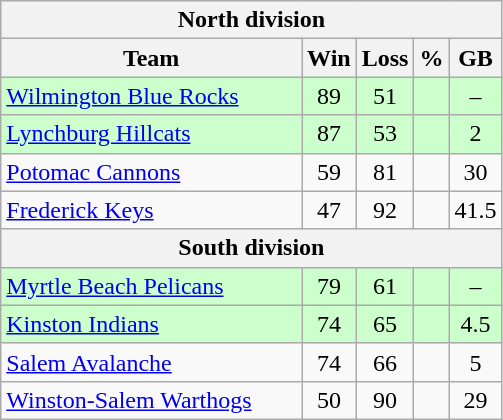<table class="wikitable">
<tr>
<th colspan="5">North division</th>
</tr>
<tr>
<th width="60%">Team</th>
<th>Win</th>
<th>Loss</th>
<th>%</th>
<th>GB</th>
</tr>
<tr align=center bgcolor=ccffcc>
<td align=left><a href='#'>Wilmington Blue Rocks</a></td>
<td>89</td>
<td>51</td>
<td></td>
<td>–</td>
</tr>
<tr align=center bgcolor=ccffcc>
<td align=left><a href='#'>Lynchburg Hillcats</a></td>
<td>87</td>
<td>53</td>
<td></td>
<td>2</td>
</tr>
<tr align=center>
<td align=left><a href='#'>Potomac Cannons</a></td>
<td>59</td>
<td>81</td>
<td></td>
<td>30</td>
</tr>
<tr align=center>
<td align=left><a href='#'>Frederick Keys</a></td>
<td>47</td>
<td>92</td>
<td></td>
<td>41.5</td>
</tr>
<tr>
<th colspan="5">South division</th>
</tr>
<tr align=center bgcolor=ccffcc>
<td align=left><a href='#'>Myrtle Beach Pelicans</a></td>
<td>79</td>
<td>61</td>
<td></td>
<td>–</td>
</tr>
<tr align=center bgcolor=ccffcc>
<td align=left><a href='#'>Kinston Indians</a></td>
<td>74</td>
<td>65</td>
<td></td>
<td>4.5</td>
</tr>
<tr align=center>
<td align=left><a href='#'>Salem Avalanche</a></td>
<td>74</td>
<td>66</td>
<td></td>
<td>5</td>
</tr>
<tr align=center>
<td align=left><a href='#'>Winston-Salem Warthogs</a></td>
<td>50</td>
<td>90</td>
<td></td>
<td>29</td>
</tr>
</table>
